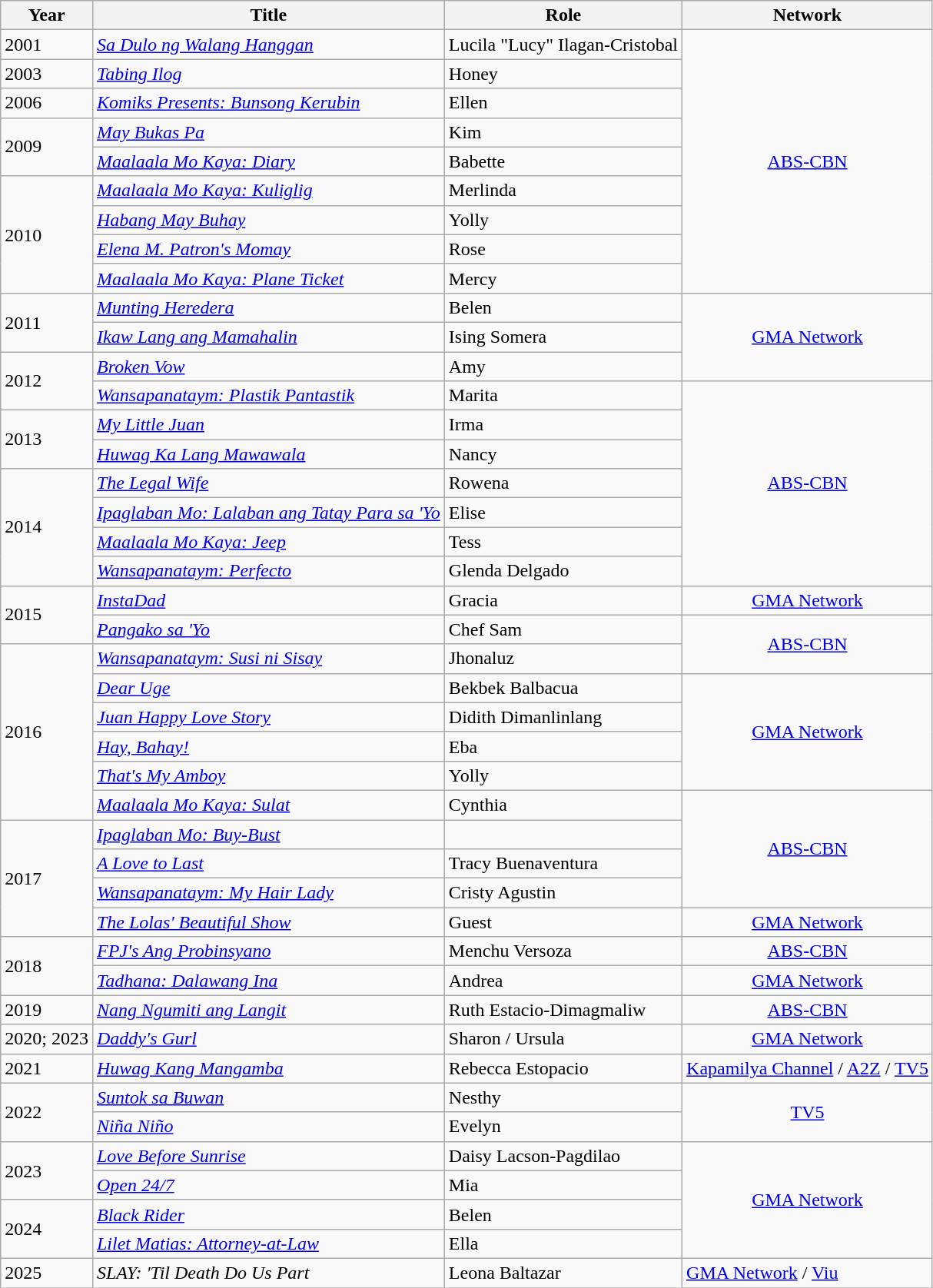<table class="wikitable sortable">
<tr>
<th>Year</th>
<th>Title</th>
<th>Role</th>
<th>Network</th>
</tr>
<tr>
<td>2001</td>
<td><em><a href='#'>Sa Dulo ng Walang Hanggan</a></em></td>
<td>Lucila "Lucy" Ilagan-Cristobal</td>
<td rowspan="9" style="text-align:center;"><a href='#'>ABS-CBN</a></td>
</tr>
<tr>
<td>2003</td>
<td><em><a href='#'>Tabing Ilog</a></em></td>
<td>Honey</td>
</tr>
<tr>
<td>2006</td>
<td><em><a href='#'>Komiks Presents: Bunsong Kerubin</a></em></td>
<td>Ellen</td>
</tr>
<tr>
<td rowspan="2">2009</td>
<td><em><a href='#'>May Bukas Pa</a></em></td>
<td>Kim</td>
</tr>
<tr>
<td><a href='#'><em>Maalaala Mo Kaya: Diary</em></a></td>
<td>Babette</td>
</tr>
<tr>
<td rowspan="4">2010</td>
<td><a href='#'><em>Maalaala Mo Kaya: Kuliglig</em></a></td>
<td>Merlinda</td>
</tr>
<tr>
<td><em><a href='#'>Habang May Buhay</a></em></td>
<td>Yolly</td>
</tr>
<tr>
<td><em><a href='#'>Elena M. Patron's Momay</a></em></td>
<td>Rose</td>
</tr>
<tr>
<td><a href='#'><em>Maalaala Mo Kaya: Plane Ticket</em></a></td>
<td>Mercy</td>
</tr>
<tr>
<td rowspan="2">2011</td>
<td><em><a href='#'>Munting Heredera</a></em></td>
<td>Belen</td>
<td rowspan="3" style="text-align:center;"><a href='#'>GMA Network</a></td>
</tr>
<tr>
<td><em><a href='#'>Ikaw Lang ang Mamahalin</a></em></td>
<td>Ising Somera</td>
</tr>
<tr>
<td rowspan="2">2012</td>
<td><em><a href='#'>Broken Vow</a></em></td>
<td>Amy</td>
</tr>
<tr>
<td><a href='#'><em>Wansapanataym: Plastik Pantastik</em></a></td>
<td>Marita</td>
<td rowspan="7" style="text-align:center;"><a href='#'>ABS-CBN</a></td>
</tr>
<tr>
<td rowspan="2">2013</td>
<td><em><a href='#'>My Little Juan</a></em></td>
<td>Irma</td>
</tr>
<tr>
<td><em><a href='#'>Huwag Ka Lang Mawawala</a></em></td>
<td>Nancy</td>
</tr>
<tr>
<td rowspan="4">2014</td>
<td><em><a href='#'>The Legal Wife</a></em></td>
<td>Rowena</td>
</tr>
<tr>
<td><a href='#'><em>Ipaglaban Mo: Lalaban ang Tatay Para sa 'Yo</em></a></td>
<td>Elise</td>
</tr>
<tr>
<td><a href='#'><em>Maalaala Mo Kaya: Jeep</em></a></td>
<td>Tess</td>
</tr>
<tr>
<td><a href='#'><em>Wansapanataym: Perfecto</em></a></td>
<td>Glenda Delgado</td>
</tr>
<tr>
<td rowspan="2">2015</td>
<td><em><a href='#'>InstaDad</a></em></td>
<td>Gracia</td>
<td style="text-align:center;"><a href='#'>GMA Network</a></td>
</tr>
<tr>
<td><em><a href='#'>Pangako sa 'Yo</a></em></td>
<td>Chef Sam</td>
<td rowspan="2" style="text-align:center;"><a href='#'>ABS-CBN</a></td>
</tr>
<tr>
<td rowspan="6">2016</td>
<td><a href='#'><em>Wansapanataym: Susi ni Sisay</em></a></td>
<td>Jhonaluz</td>
</tr>
<tr>
<td><em><a href='#'>Dear Uge</a></em></td>
<td>Bekbek Balbacua</td>
<td rowspan=4  style="text-align:center;"><a href='#'>GMA Network</a></td>
</tr>
<tr>
<td><em><a href='#'>Juan Happy Love Story</a></em></td>
<td>Didith Dimanlinlang</td>
</tr>
<tr>
<td><em><a href='#'>Hay, Bahay!</a></em></td>
<td>Eba</td>
</tr>
<tr>
<td><em><a href='#'>That's My Amboy</a></em></td>
<td>Yolly</td>
</tr>
<tr>
<td><a href='#'><em>Maalaala Mo Kaya: Sulat</em></a></td>
<td>Cynthia</td>
<td rowspan=4 style="text-align:center;"><a href='#'>ABS-CBN</a></td>
</tr>
<tr>
<td rowspan=4>2017</td>
<td><a href='#'><em>Ipaglaban Mo: Buy-Bust</em></a></td>
<td></td>
</tr>
<tr>
<td><em><a href='#'>A Love to Last</a></em></td>
<td>Tracy Buenaventura</td>
</tr>
<tr>
<td><a href='#'><em>Wansapanataym: My Hair Lady</em></a></td>
<td>Cristy Agustin</td>
</tr>
<tr>
<td><em><a href='#'>The Lolas' Beautiful Show</a></em></td>
<td>Guest</td>
<td style="text-align:center;"><a href='#'>GMA Network</a></td>
</tr>
<tr>
<td rowspan=2>2018</td>
<td><em><a href='#'>FPJ's Ang Probinsyano</a></em></td>
<td>Menchu Versoza</td>
<td style="text-align:center;"><a href='#'>ABS-CBN</a></td>
</tr>
<tr>
<td><em><a href='#'>Tadhana: Dalawang Ina</a></em></td>
<td>Andrea</td>
<td style="text-align:center;"><a href='#'>GMA Network</a></td>
</tr>
<tr>
<td>2019</td>
<td><em><a href='#'>Nang Ngumiti ang Langit</a></em></td>
<td>Ruth Estacio-Dimagmaliw</td>
<td style="text-align:center;"><a href='#'>ABS-CBN</a></td>
</tr>
<tr>
<td>2020; 2023</td>
<td><em><a href='#'>Daddy's Gurl</a></em></td>
<td>Sharon / Ursula</td>
<td style="text-align:center;"><a href='#'>GMA Network</a></td>
</tr>
<tr>
<td>2021</td>
<td><em><a href='#'>Huwag Kang Mangamba</a></em></td>
<td>Rebecca Estopacio</td>
<td style="text-align:center;"><a href='#'>Kapamilya Channel</a> / <a href='#'>A2Z</a> / <a href='#'>TV5</a></td>
</tr>
<tr>
<td rowspan="2">2022</td>
<td><em><a href='#'>Suntok sa Buwan</a></em></td>
<td>Nesthy</td>
<td rowspan="2" style="text-align:center;"><a href='#'>TV5</a></td>
</tr>
<tr>
<td><em><a href='#'>Niña Niño</a></em></td>
<td>Evelyn</td>
</tr>
<tr>
<td rowspan="2">2023</td>
<td><em><a href='#'>Love Before Sunrise</a></em></td>
<td>Daisy Lacson-Pagdilao</td>
<td rowspan="4"  style="text-align:center;"><a href='#'>GMA Network</a></td>
</tr>
<tr>
<td><a href='#'><em>Open 24/7</em></a></td>
<td>Mia</td>
</tr>
<tr>
<td rowspan="2">2024</td>
<td><em><a href='#'> Black Rider</a></em></td>
<td>Belen</td>
</tr>
<tr>
<td><em><a href='#'>Lilet Matias: Attorney-at-Law</a></em></td>
<td>Ella</td>
</tr>
<tr>
<td>2025</td>
<td><em>SLAY: 'Til Death Do Us Part</em></td>
<td>Leona Baltazar</td>
<td><a href='#'>GMA Network</a> / <a href='#'>Viu</a></td>
</tr>
</table>
